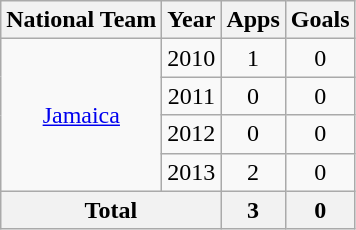<table class="wikitable" style="text-align:center">
<tr>
<th>National Team</th>
<th>Year</th>
<th>Apps</th>
<th>Goals</th>
</tr>
<tr>
<td rowspan="4"><a href='#'>Jamaica</a></td>
<td>2010</td>
<td>1</td>
<td>0</td>
</tr>
<tr>
<td>2011</td>
<td>0</td>
<td>0</td>
</tr>
<tr>
<td>2012</td>
<td>0</td>
<td>0</td>
</tr>
<tr>
<td>2013</td>
<td>2</td>
<td>0</td>
</tr>
<tr>
<th colspan="2">Total</th>
<th>3</th>
<th>0</th>
</tr>
</table>
